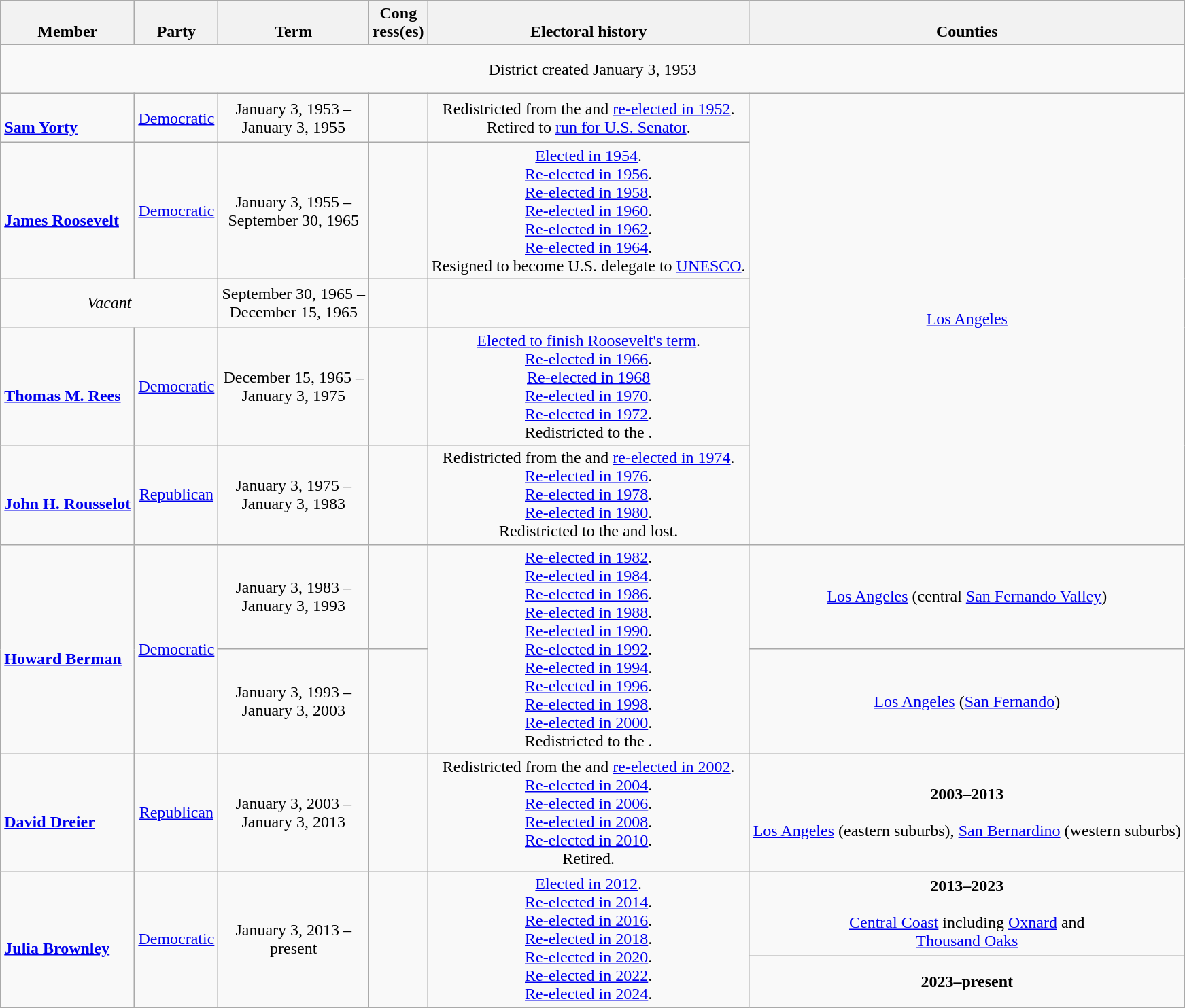<table class=wikitable style="text-align:center">
<tr valign=bottom>
<th>Member</th>
<th>Party</th>
<th>Term</th>
<th>Cong<br>ress(es)</th>
<th>Electoral history</th>
<th>Counties</th>
</tr>
<tr style="height:3em">
<td colspan=7>District created January 3, 1953</td>
</tr>
<tr style="height:3em">
<td align=left><br><strong><a href='#'>Sam Yorty</a></strong><br></td>
<td><a href='#'>Democratic</a></td>
<td nowrap>January 3, 1953 –<br>January 3, 1955</td>
<td></td>
<td>Redistricted from the  and <a href='#'>re-elected in 1952</a>.<br>Retired to <a href='#'>run for U.S. Senator</a>.</td>
<td rowspan=5><a href='#'>Los Angeles</a></td>
</tr>
<tr style="height:3em">
<td align=left><br><strong><a href='#'>James Roosevelt</a></strong><br></td>
<td><a href='#'>Democratic</a></td>
<td nowrap>January 3, 1955 –<br>September 30, 1965</td>
<td></td>
<td><a href='#'>Elected in 1954</a>.<br><a href='#'>Re-elected in 1956</a>.<br><a href='#'>Re-elected in 1958</a>.<br><a href='#'>Re-elected in 1960</a>.<br><a href='#'>Re-elected in 1962</a>.<br><a href='#'>Re-elected in 1964</a>.<br>Resigned to become U.S. delegate to <a href='#'>UNESCO</a>.</td>
</tr>
<tr style="height:3em">
<td colspan=2><em>Vacant</em></td>
<td nowrap>September 30, 1965 –<br>December 15, 1965</td>
<td></td>
</tr>
<tr style="height:3em">
<td align=left><br><strong><a href='#'>Thomas M. Rees</a></strong><br></td>
<td><a href='#'>Democratic</a></td>
<td nowrap>December 15, 1965 –<br>January 3, 1975</td>
<td></td>
<td><a href='#'>Elected to finish Roosevelt's term</a>.<br><a href='#'>Re-elected in 1966</a>.<br><a href='#'>Re-elected in 1968</a><br><a href='#'>Re-elected in 1970</a>.<br><a href='#'>Re-elected in 1972</a>.<br>Redistricted to the .</td>
</tr>
<tr style="height:3em">
<td align=left><br><strong><a href='#'>John H. Rousselot</a></strong><br></td>
<td><a href='#'>Republican</a></td>
<td nowrap>January 3, 1975 –<br>January 3, 1983</td>
<td></td>
<td>Redistricted from the  and <a href='#'>re-elected in 1974</a>.<br><a href='#'>Re-elected in 1976</a>.<br><a href='#'>Re-elected in 1978</a>.<br><a href='#'>Re-elected in 1980</a>.<br>Redistricted to the  and lost.</td>
</tr>
<tr style="height:3em">
<td rowspan=2 align=left><br><strong><a href='#'>Howard Berman</a></strong><br></td>
<td rowspan=2 ><a href='#'>Democratic</a></td>
<td nowrap>January 3, 1983 –<br>January 3, 1993</td>
<td></td>
<td rowspan=2><a href='#'>Re-elected in 1982</a>.<br><a href='#'>Re-elected in 1984</a>.<br><a href='#'>Re-elected in 1986</a>.<br><a href='#'>Re-elected in 1988</a>.<br><a href='#'>Re-elected in 1990</a>.<br><a href='#'>Re-elected in 1992</a>.<br><a href='#'>Re-elected in 1994</a>.<br><a href='#'>Re-elected in 1996</a>.<br><a href='#'>Re-elected in 1998</a>.<br><a href='#'>Re-elected in 2000</a>.<br>Redistricted to the .</td>
<td><a href='#'>Los Angeles</a> (central <a href='#'>San Fernando Valley</a>)</td>
</tr>
<tr style="height:3em">
<td nowrap>January 3, 1993 –<br>January 3, 2003</td>
<td></td>
<td><a href='#'>Los Angeles</a> (<a href='#'>San Fernando</a>)</td>
</tr>
<tr style="height:3em">
<td align=left><br><strong><a href='#'>David Dreier</a></strong><br></td>
<td><a href='#'>Republican</a></td>
<td nowrap>January 3, 2003 –<br>January 3, 2013</td>
<td></td>
<td>Redistricted from the  and <a href='#'>re-elected in 2002</a>.<br><a href='#'>Re-elected in 2004</a>.<br><a href='#'>Re-elected in 2006</a>.<br><a href='#'>Re-elected in 2008</a>.<br><a href='#'>Re-elected in 2010</a>.<br>Retired.</td>
<td><strong>2003–2013</strong><br><br><a href='#'>Los Angeles</a> (eastern suburbs), <a href='#'>San Bernardino</a> (western suburbs)</td>
</tr>
<tr style="height:3em">
<td rowspan=2 align=left><br><strong><a href='#'>Julia Brownley</a></strong><br></td>
<td rowspan=2 ><a href='#'>Democratic</a></td>
<td rowspan=2 nowrap>January 3, 2013 –<br>present</td>
<td rowspan=2></td>
<td rowspan=2><a href='#'>Elected in 2012</a>.<br><a href='#'>Re-elected in 2014</a>.<br><a href='#'>Re-elected in 2016</a>.<br><a href='#'>Re-elected in 2018</a>.<br><a href='#'>Re-elected in 2020</a>.<br><a href='#'>Re-elected in 2022</a>.<br><a href='#'>Re-elected in 2024</a>.</td>
<td><strong>2013–2023</strong><br><br><a href='#'>Central Coast</a> including <a href='#'>Oxnard</a> and<br><a href='#'>Thousand Oaks</a></td>
</tr>
<tr style="height:3em">
<td><strong>2023–present</strong><br></td>
</tr>
</table>
